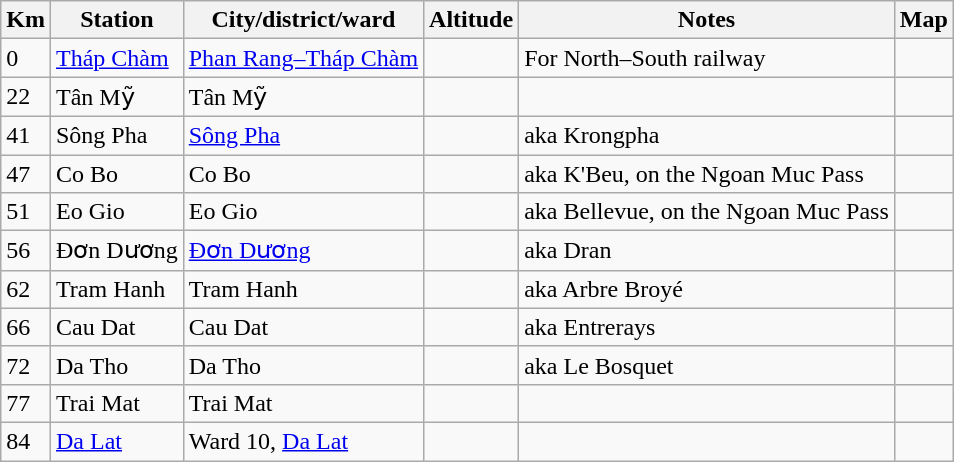<table class="sortable wikitable">
<tr>
<th>Km</th>
<th>Station</th>
<th>City/district/ward</th>
<th>Altitude</th>
<th>Notes</th>
<th>Map</th>
</tr>
<tr>
<td>0</td>
<td><a href='#'>Tháp Chàm</a></td>
<td><a href='#'>Phan Rang–Tháp Chàm</a></td>
<td></td>
<td>For North–South railway</td>
<td></td>
</tr>
<tr>
<td>22</td>
<td>Tân Mỹ</td>
<td>Tân Mỹ</td>
<td></td>
<td></td>
<td></td>
</tr>
<tr>
<td>41</td>
<td>Sông Pha</td>
<td><a href='#'>Sông Pha</a></td>
<td></td>
<td>aka Krongpha</td>
<td></td>
</tr>
<tr>
<td>47</td>
<td>Co Bo</td>
<td>Co Bo</td>
<td></td>
<td>aka K'Beu, on the Ngoan Muc Pass</td>
<td></td>
</tr>
<tr>
<td>51</td>
<td>Eo Gio</td>
<td>Eo Gio</td>
<td></td>
<td>aka Bellevue, on the Ngoan Muc Pass</td>
<td></td>
</tr>
<tr>
<td>56</td>
<td>Đơn Dương</td>
<td><a href='#'>Đơn Dương</a></td>
<td></td>
<td>aka Dran</td>
<td></td>
</tr>
<tr>
<td>62</td>
<td>Tram Hanh</td>
<td>Tram Hanh</td>
<td></td>
<td>aka Arbre Broyé</td>
<td></td>
</tr>
<tr>
<td>66</td>
<td>Cau Dat</td>
<td>Cau Dat</td>
<td></td>
<td>aka Entrerays</td>
<td></td>
</tr>
<tr>
<td>72</td>
<td>Da Tho</td>
<td>Da Tho</td>
<td></td>
<td>aka Le Bosquet</td>
<td></td>
</tr>
<tr>
<td>77</td>
<td>Trai Mat</td>
<td>Trai Mat</td>
<td></td>
<td></td>
<td></td>
</tr>
<tr>
<td>84</td>
<td><a href='#'>Da Lat</a></td>
<td>Ward 10, <a href='#'>Da Lat</a></td>
<td> </td>
<td></td>
<td></td>
</tr>
</table>
